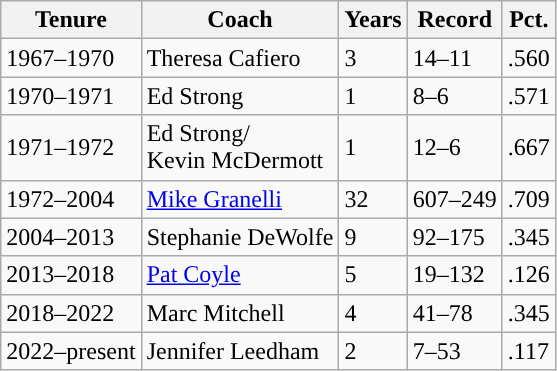<table class="wikitable">
<tr>
<th>Tenure</th>
<th>Coach</th>
<th>Years</th>
<th>Record</th>
<th>Pct.</th>
</tr>
<tr>
<td>1967–1970</td>
<td>Theresa Cafiero</td>
<td>3</td>
<td>14–11</td>
<td>.560</td>
</tr>
<tr>
<td>1970–1971</td>
<td>Ed Strong</td>
<td>1</td>
<td>8–6</td>
<td>.571</td>
</tr>
<tr>
<td>1971–1972</td>
<td>Ed Strong/<br>Kevin McDermott</td>
<td>1</td>
<td>12–6</td>
<td>.667</td>
</tr>
<tr>
<td>1972–2004</td>
<td><a href='#'>Mike Granelli</a></td>
<td>32</td>
<td>607–249</td>
<td>.709</td>
</tr>
<tr>
<td>2004–2013</td>
<td>Stephanie DeWolfe</td>
<td>9</td>
<td>92–175</td>
<td>.345</td>
</tr>
<tr>
<td>2013–2018</td>
<td><a href='#'>Pat Coyle</a></td>
<td>5</td>
<td>19–132</td>
<td>.126</td>
</tr>
<tr>
<td>2018–2022</td>
<td>Marc Mitchell</td>
<td>4</td>
<td>41–78</td>
<td>.345</td>
</tr>
<tr>
<td>2022–present</td>
<td>Jennifer Leedham</td>
<td>2</td>
<td>7–53</td>
<td>.117</td>
</tr>
</table>
